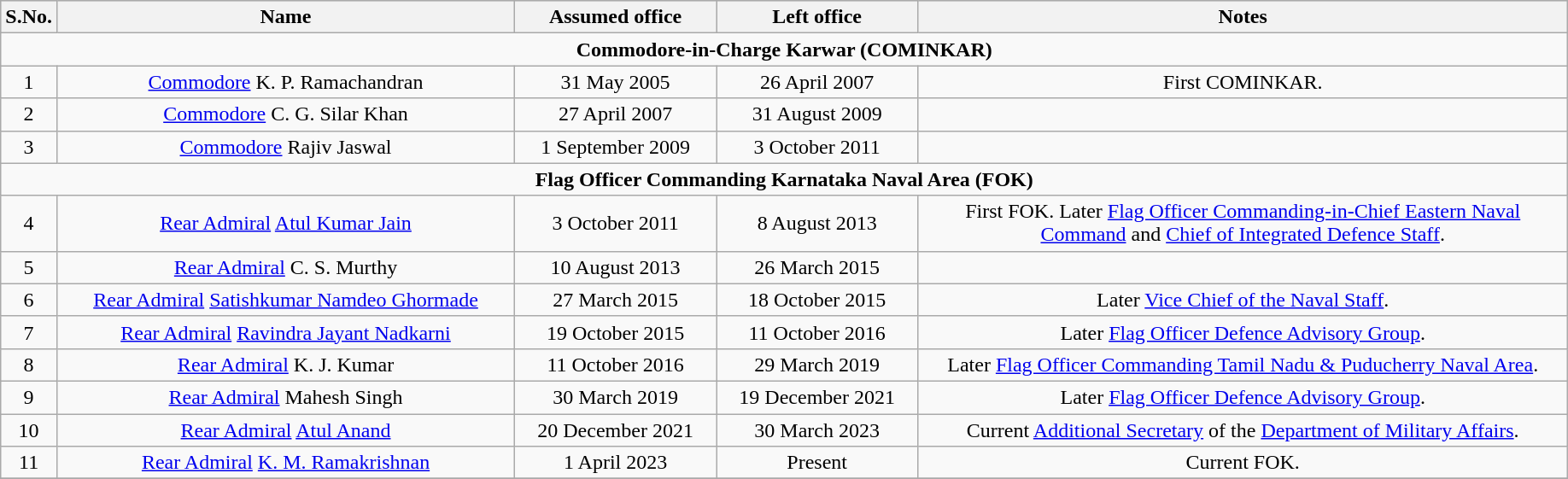<table class="wikitable" style="text-align:center">
<tr style="background:#cccccc">
<th scope="col" style="width: 20px;">S.No.</th>
<th scope="col" style="width: 350px;">Name</th>
<th scope="col" style="width: 150px;">Assumed office</th>
<th scope="col" style="width: 150px;">Left office</th>
<th scope="col" style="width: 500px;">Notes</th>
</tr>
<tr>
<td colspan="5"><strong>Commodore-in-Charge Karwar (COMINKAR)</strong></td>
</tr>
<tr>
<td>1</td>
<td><a href='#'>Commodore</a> K. P. Ramachandran </td>
<td>31 May 2005</td>
<td>26 April 2007</td>
<td>First COMINKAR.</td>
</tr>
<tr>
<td>2</td>
<td><a href='#'>Commodore</a> C. G. Silar Khan </td>
<td>27 April 2007</td>
<td>31 August 2009</td>
<td></td>
</tr>
<tr>
<td>3</td>
<td><a href='#'>Commodore</a> Rajiv Jaswal</td>
<td>1 September 2009</td>
<td>3 October 2011</td>
<td></td>
</tr>
<tr>
<td colspan="5"><strong>Flag Officer Commanding Karnataka Naval Area (FOK)</strong></td>
</tr>
<tr>
<td>4</td>
<td><a href='#'>Rear Admiral</a> <a href='#'>Atul Kumar Jain</a> </td>
<td>3 October 2011</td>
<td>8 August 2013</td>
<td>First FOK. Later <a href='#'>Flag Officer Commanding-in-Chief Eastern Naval Command</a> and <a href='#'>Chief of Integrated Defence Staff</a>.</td>
</tr>
<tr>
<td>5</td>
<td><a href='#'>Rear Admiral</a> C. S. Murthy </td>
<td>10 August 2013</td>
<td>26 March 2015</td>
<td></td>
</tr>
<tr>
<td>6</td>
<td><a href='#'>Rear Admiral</a> <a href='#'>Satishkumar Namdeo Ghormade</a> </td>
<td>27 March 2015</td>
<td>18 October 2015</td>
<td>Later <a href='#'>Vice Chief of the Naval Staff</a>.</td>
</tr>
<tr>
<td>7</td>
<td><a href='#'>Rear Admiral</a> <a href='#'>Ravindra Jayant Nadkarni</a> </td>
<td>19 October 2015</td>
<td>11 October 2016</td>
<td>Later <a href='#'>Flag Officer Defence Advisory Group</a>.</td>
</tr>
<tr>
<td>8</td>
<td><a href='#'>Rear Admiral</a> K. J. Kumar </td>
<td>11 October 2016</td>
<td>29 March 2019</td>
<td>Later <a href='#'>Flag Officer Commanding Tamil Nadu & Puducherry Naval Area</a>.</td>
</tr>
<tr>
<td>9</td>
<td><a href='#'>Rear Admiral</a> Mahesh Singh </td>
<td>30 March 2019</td>
<td>19 December 2021</td>
<td>Later <a href='#'>Flag Officer Defence Advisory Group</a>.</td>
</tr>
<tr>
<td>10</td>
<td><a href='#'>Rear Admiral</a> <a href='#'>Atul Anand</a> </td>
<td>20 December 2021</td>
<td>30 March 2023</td>
<td>Current <a href='#'>Additional Secretary</a> of the <a href='#'>Department of Military Affairs</a>.</td>
</tr>
<tr>
<td>11</td>
<td><a href='#'>Rear Admiral</a> <a href='#'>K. M. Ramakrishnan</a> </td>
<td>1 April 2023</td>
<td>Present</td>
<td>Current FOK.</td>
</tr>
<tr>
</tr>
</table>
